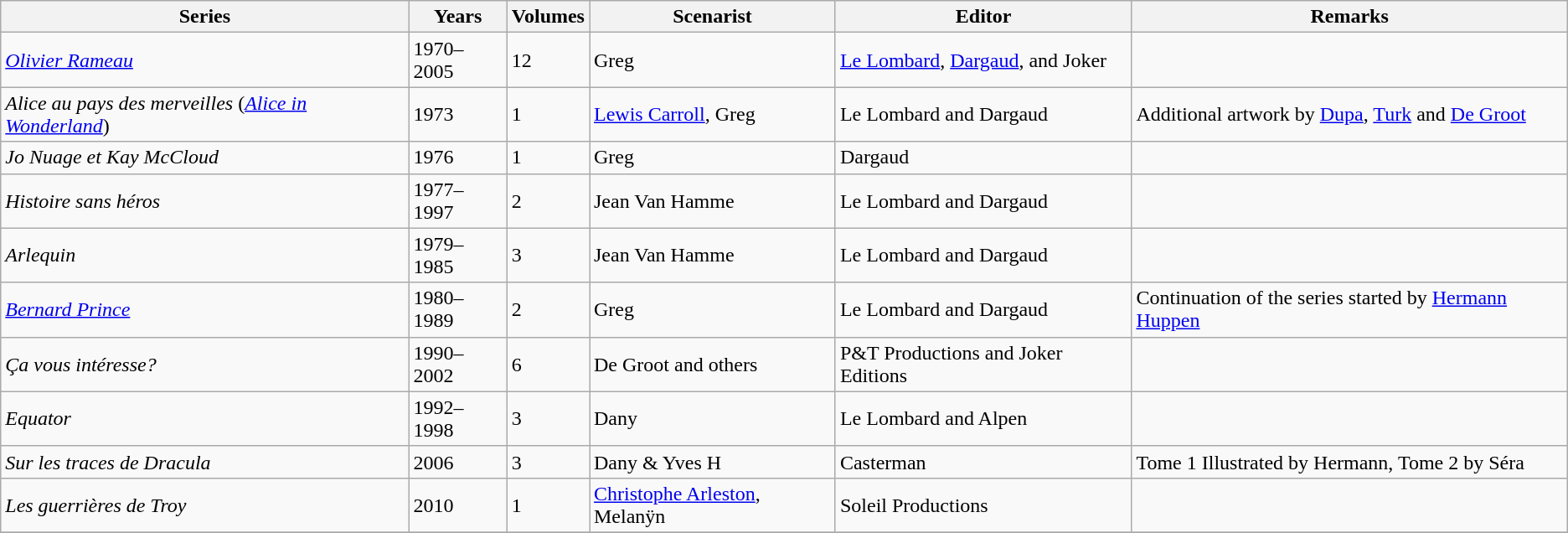<table class="wikitable" id="noveltable" border="1">
<tr>
<th>Series</th>
<th>Years</th>
<th>Volumes</th>
<th>Scenarist</th>
<th>Editor</th>
<th>Remarks</th>
</tr>
<tr align="left">
<td><em><a href='#'>Olivier Rameau</a></em></td>
<td>1970–2005</td>
<td>12</td>
<td>Greg</td>
<td><a href='#'>Le Lombard</a>, <a href='#'>Dargaud</a>, and Joker</td>
<td></td>
</tr>
<tr>
<td><em>Alice au pays des merveilles</em> (<em><a href='#'>Alice in Wonderland</a></em>)</td>
<td>1973</td>
<td>1</td>
<td><a href='#'>Lewis Carroll</a>, Greg</td>
<td>Le Lombard and Dargaud</td>
<td>Additional artwork by <a href='#'>Dupa</a>, <a href='#'>Turk</a> and <a href='#'>De Groot</a></td>
</tr>
<tr>
<td><em>Jo Nuage et Kay McCloud</em></td>
<td>1976</td>
<td>1</td>
<td>Greg</td>
<td>Dargaud</td>
<td></td>
</tr>
<tr>
<td><em>Histoire sans héros</em></td>
<td>1977–1997</td>
<td>2</td>
<td>Jean Van Hamme</td>
<td>Le Lombard and Dargaud</td>
<td></td>
</tr>
<tr>
<td><em>Arlequin</em></td>
<td>1979–1985</td>
<td>3</td>
<td>Jean Van Hamme</td>
<td>Le Lombard and Dargaud</td>
<td></td>
</tr>
<tr>
<td><em><a href='#'>Bernard Prince</a></em></td>
<td>1980–1989</td>
<td>2</td>
<td>Greg</td>
<td>Le Lombard and Dargaud</td>
<td>Continuation of the series started by <a href='#'>Hermann Huppen</a></td>
</tr>
<tr>
<td><em>Ça vous intéresse?</em></td>
<td>1990–2002</td>
<td>6</td>
<td>De Groot and others</td>
<td>P&T Productions and Joker Editions</td>
<td></td>
</tr>
<tr>
<td><em>Equator</em></td>
<td>1992–1998</td>
<td>3</td>
<td>Dany</td>
<td>Le Lombard and Alpen</td>
<td></td>
</tr>
<tr>
<td><em>Sur les traces de Dracula</em></td>
<td>2006</td>
<td>3</td>
<td>Dany & Yves H</td>
<td>Casterman</td>
<td>Tome 1 Illustrated by Hermann, Tome 2 by Séra</td>
</tr>
<tr>
<td><em>Les guerrières de Troy</em></td>
<td>2010</td>
<td>1</td>
<td><a href='#'>Christophe Arleston</a>, Melanÿn</td>
<td>Soleil Productions</td>
<td></td>
</tr>
<tr>
</tr>
</table>
